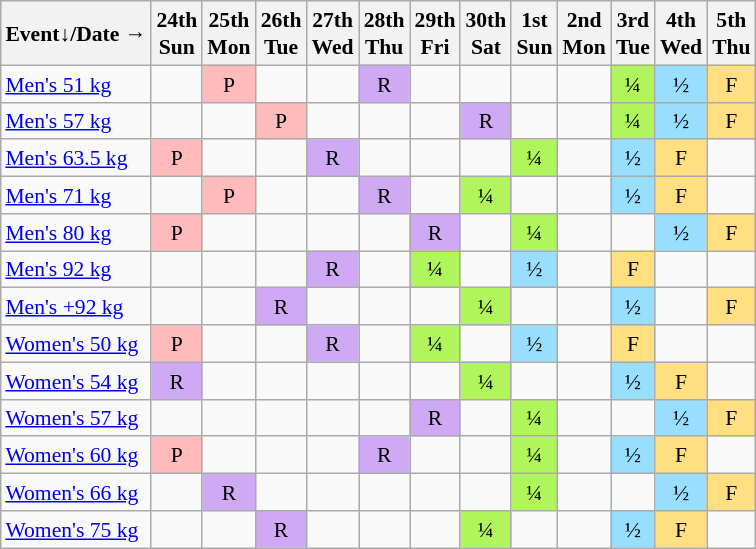<table class="wikitable" style="margin:0.5em auto; font-size:90%; line-height:1.25em; text-align:center;">
<tr>
<th>Event↓/Date →</th>
<th>24th<br>Sun</th>
<th>25th<br>Mon</th>
<th>26th<br>Tue</th>
<th>27th<br>Wed</th>
<th>28th<br>Thu</th>
<th>29th<br>Fri</th>
<th>30th<br>Sat</th>
<th>1st<br>Sun</th>
<th>2nd<br>Mon</th>
<th>3rd<br>Tue</th>
<th>4th<br>Wed</th>
<th>5th<br>Thu</th>
</tr>
<tr>
<td align="left"><a href='#'>Men's 51 kg</a></td>
<td></td>
<td bgcolor="#FFBBBB">P</td>
<td></td>
<td></td>
<td bgcolor="#D0A9F5">R</td>
<td></td>
<td></td>
<td></td>
<td></td>
<td bgcolor="#AFF55B">¼</td>
<td bgcolor="#97DEFF">½</td>
<td bgcolor="#FFDF80">F</td>
</tr>
<tr>
<td align="left"><a href='#'>Men's 57 kg</a></td>
<td></td>
<td></td>
<td bgcolor="#FFBBBB">P</td>
<td></td>
<td></td>
<td></td>
<td bgcolor="#D0A9F5">R</td>
<td></td>
<td></td>
<td bgcolor="#AFF55B">¼</td>
<td bgcolor="#97DEFF">½</td>
<td bgcolor="#FFDF80">F</td>
</tr>
<tr>
<td align="left"><a href='#'>Men's 63.5 kg</a></td>
<td bgcolor="#FFBBBB">P</td>
<td></td>
<td></td>
<td bgcolor="#D0A9F5">R</td>
<td></td>
<td></td>
<td></td>
<td bgcolor="#AFF55B">¼</td>
<td></td>
<td bgcolor="#97DEFF">½</td>
<td bgcolor="#FFDF80">F</td>
<td></td>
</tr>
<tr>
<td align="left"><a href='#'>Men's 71 kg</a></td>
<td></td>
<td bgcolor="#FFBBBB">P</td>
<td></td>
<td></td>
<td bgcolor="#D0A9F5">R</td>
<td></td>
<td bgcolor="#AFF55B">¼</td>
<td></td>
<td></td>
<td bgcolor="#97DEFF">½</td>
<td bgcolor="#FFDF80">F</td>
<td></td>
</tr>
<tr>
<td align="left"><a href='#'>Men's 80 kg</a></td>
<td bgcolor="#FFBBBB">P</td>
<td></td>
<td></td>
<td></td>
<td></td>
<td bgcolor="#D0A9F5">R</td>
<td></td>
<td bgcolor="#AFF55B">¼</td>
<td></td>
<td></td>
<td bgcolor="#97DEFF">½</td>
<td bgcolor="#FFDF80">F</td>
</tr>
<tr>
<td align="left"><a href='#'>Men's 92 kg</a></td>
<td></td>
<td></td>
<td></td>
<td bgcolor="#D0A9F5">R</td>
<td></td>
<td bgcolor="#AFF55B">¼</td>
<td></td>
<td bgcolor="#97DEFF">½</td>
<td></td>
<td bgcolor="#FFDF80">F</td>
<td></td>
<td></td>
</tr>
<tr>
<td align="left"><a href='#'>Men's +92 kg</a></td>
<td></td>
<td></td>
<td bgcolor="#D0A9F5">R</td>
<td></td>
<td></td>
<td></td>
<td bgcolor="#AFF55B">¼</td>
<td></td>
<td></td>
<td bgcolor="#97DEFF">½</td>
<td></td>
<td bgcolor="#FFDF80">F</td>
</tr>
<tr>
<td align="left"><a href='#'>Women's 50 kg</a></td>
<td bgcolor="#FFBBBB">P</td>
<td></td>
<td></td>
<td bgcolor="#D0A9F5">R</td>
<td></td>
<td bgcolor="#AFF55B">¼</td>
<td></td>
<td bgcolor="#97DEFF">½</td>
<td></td>
<td bgcolor="#FFDF80">F</td>
<td></td>
<td></td>
</tr>
<tr>
<td align="left"><a href='#'>Women's 54 kg</a></td>
<td bgcolor="#D0A9F5">R</td>
<td></td>
<td></td>
<td></td>
<td></td>
<td></td>
<td bgcolor="#AFF55B">¼</td>
<td></td>
<td></td>
<td bgcolor="#97DEFF">½</td>
<td bgcolor="#FFDF80">F</td>
<td></td>
</tr>
<tr>
<td align="left"><a href='#'>Women's 57 kg</a></td>
<td></td>
<td></td>
<td></td>
<td></td>
<td></td>
<td bgcolor="#D0A9F5">R</td>
<td></td>
<td bgcolor="#AFF55B">¼</td>
<td></td>
<td></td>
<td bgcolor="#97DEFF">½</td>
<td bgcolor="#FFDF80">F</td>
</tr>
<tr>
<td align="left"><a href='#'>Women's 60 kg</a></td>
<td bgcolor="#FFBBBB">P</td>
<td></td>
<td></td>
<td></td>
<td bgcolor="#D0A9F5">R</td>
<td></td>
<td></td>
<td bgcolor="#AFF55B">¼</td>
<td></td>
<td bgcolor="#97DEFF">½</td>
<td bgcolor="#FFDF80">F</td>
<td></td>
</tr>
<tr>
<td align="left"><a href='#'>Women's 66 kg</a></td>
<td></td>
<td bgcolor="#D0A9F5">R</td>
<td></td>
<td></td>
<td></td>
<td></td>
<td></td>
<td bgcolor="#AFF55B">¼</td>
<td></td>
<td></td>
<td bgcolor="#97DEFF">½</td>
<td bgcolor="#FFDF80">F</td>
</tr>
<tr>
<td align="left"><a href='#'>Women's 75 kg</a></td>
<td></td>
<td></td>
<td bgcolor="#D0A9F5">R</td>
<td></td>
<td></td>
<td></td>
<td bgcolor="#AFF55B">¼</td>
<td></td>
<td></td>
<td bgcolor="#97DEFF">½</td>
<td bgcolor="#FFDF80">F</td>
<td></td>
</tr>
</table>
